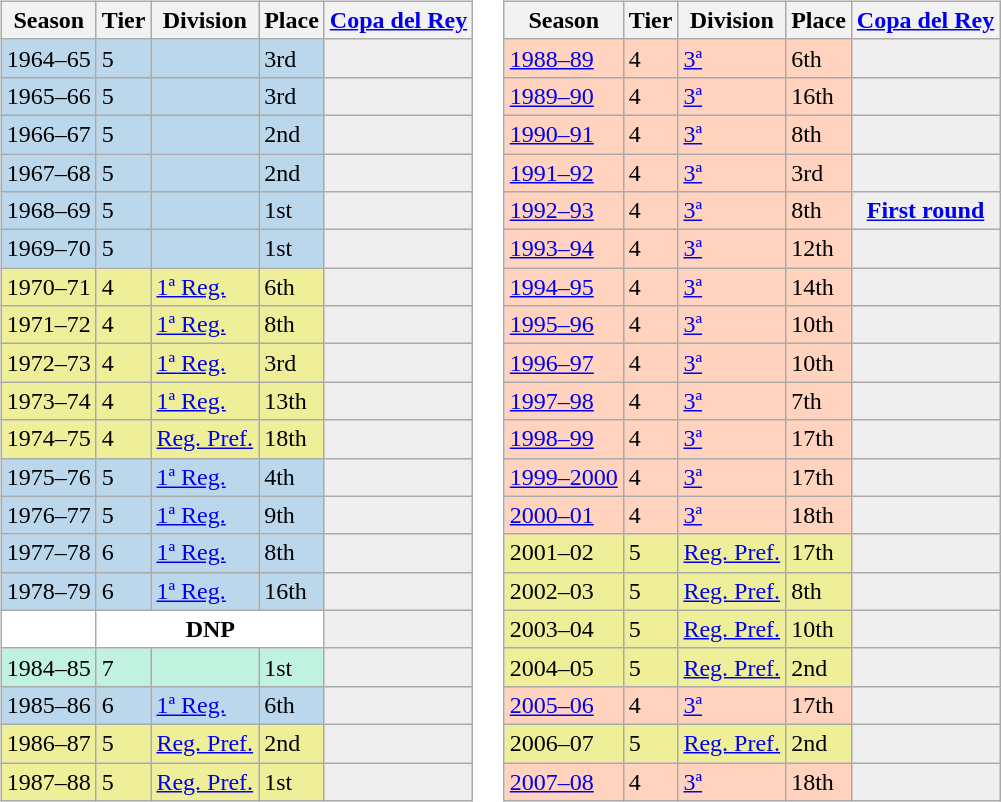<table>
<tr>
<td valign="top" width=0%><br><table class="wikitable">
<tr style="background:#f0f6fa;">
<th>Season</th>
<th>Tier</th>
<th>Division</th>
<th>Place</th>
<th><a href='#'>Copa del Rey</a></th>
</tr>
<tr>
<td style="background:#BBD7EC;">1964–65</td>
<td style="background:#BBD7EC;">5</td>
<td style="background:#BBD7EC;"></td>
<td style="background:#BBD7EC;">3rd</td>
<th style="background:#efefef;"></th>
</tr>
<tr>
<td style="background:#BBD7EC;">1965–66</td>
<td style="background:#BBD7EC;">5</td>
<td style="background:#BBD7EC;"></td>
<td style="background:#BBD7EC;">3rd</td>
<th style="background:#efefef;"></th>
</tr>
<tr>
<td style="background:#BBD7EC;">1966–67</td>
<td style="background:#BBD7EC;">5</td>
<td style="background:#BBD7EC;"></td>
<td style="background:#BBD7EC;">2nd</td>
<th style="background:#efefef;"></th>
</tr>
<tr>
<td style="background:#BBD7EC;">1967–68</td>
<td style="background:#BBD7EC;">5</td>
<td style="background:#BBD7EC;"></td>
<td style="background:#BBD7EC;">2nd</td>
<th style="background:#efefef;"></th>
</tr>
<tr>
<td style="background:#BBD7EC;">1968–69</td>
<td style="background:#BBD7EC;">5</td>
<td style="background:#BBD7EC;"></td>
<td style="background:#BBD7EC;">1st</td>
<th style="background:#efefef;"></th>
</tr>
<tr>
<td style="background:#BBD7EC;">1969–70</td>
<td style="background:#BBD7EC;">5</td>
<td style="background:#BBD7EC;"></td>
<td style="background:#BBD7EC;">1st</td>
<th style="background:#efefef;"></th>
</tr>
<tr>
<td style="background:#EFEF99;">1970–71</td>
<td style="background:#EFEF99;">4</td>
<td style="background:#EFEF99;"><a href='#'>1ª Reg.</a></td>
<td style="background:#EFEF99;">6th</td>
<th style="background:#efefef;"></th>
</tr>
<tr>
<td style="background:#EFEF99;">1971–72</td>
<td style="background:#EFEF99;">4</td>
<td style="background:#EFEF99;"><a href='#'>1ª Reg.</a></td>
<td style="background:#EFEF99;">8th</td>
<th style="background:#efefef;"></th>
</tr>
<tr>
<td style="background:#EFEF99;">1972–73</td>
<td style="background:#EFEF99;">4</td>
<td style="background:#EFEF99;"><a href='#'>1ª Reg.</a></td>
<td style="background:#EFEF99;">3rd</td>
<th style="background:#efefef;"></th>
</tr>
<tr>
<td style="background:#EFEF99;">1973–74</td>
<td style="background:#EFEF99;">4</td>
<td style="background:#EFEF99;"><a href='#'>1ª Reg.</a></td>
<td style="background:#EFEF99;">13th</td>
<th style="background:#efefef;"></th>
</tr>
<tr>
<td style="background:#EFEF99;">1974–75</td>
<td style="background:#EFEF99;">4</td>
<td style="background:#EFEF99;"><a href='#'>Reg. Pref.</a></td>
<td style="background:#EFEF99;">18th</td>
<th style="background:#efefef;"></th>
</tr>
<tr>
<td style="background:#BBD7EC;">1975–76</td>
<td style="background:#BBD7EC;">5</td>
<td style="background:#BBD7EC;"><a href='#'>1ª Reg.</a></td>
<td style="background:#BBD7EC;">4th</td>
<th style="background:#efefef;"></th>
</tr>
<tr>
<td style="background:#BBD7EC;">1976–77</td>
<td style="background:#BBD7EC;">5</td>
<td style="background:#BBD7EC;"><a href='#'>1ª Reg.</a></td>
<td style="background:#BBD7EC;">9th</td>
<th style="background:#efefef;"></th>
</tr>
<tr>
<td style="background:#BBD7EC;">1977–78</td>
<td style="background:#BBD7EC;">6</td>
<td style="background:#BBD7EC;"><a href='#'>1ª Reg.</a></td>
<td style="background:#BBD7EC;">8th</td>
<th style="background:#efefef;"></th>
</tr>
<tr>
<td style="background:#BBD7EC;">1978–79</td>
<td style="background:#BBD7EC;">6</td>
<td style="background:#BBD7EC;"><a href='#'>1ª Reg.</a></td>
<td style="background:#BBD7EC;">16th</td>
<th style="background:#efefef;"></th>
</tr>
<tr>
<td style="background:#FFFFFF;"></td>
<th style="background:#FFFFFF;" colspan="3">DNP</th>
<th style="background:#efefef;"></th>
</tr>
<tr>
<td style="background:#C0F2DF;">1984–85</td>
<td style="background:#C0F2DF;">7</td>
<td style="background:#C0F2DF;"></td>
<td style="background:#C0F2DF;">1st</td>
<th style="background:#efefef;"></th>
</tr>
<tr>
<td style="background:#BBD7EC;">1985–86</td>
<td style="background:#BBD7EC;">6</td>
<td style="background:#BBD7EC;"><a href='#'>1ª Reg.</a></td>
<td style="background:#BBD7EC;">6th</td>
<th style="background:#efefef;"></th>
</tr>
<tr>
<td style="background:#EFEF99;">1986–87</td>
<td style="background:#EFEF99;">5</td>
<td style="background:#EFEF99;"><a href='#'>Reg. Pref.</a></td>
<td style="background:#EFEF99;">2nd</td>
<th style="background:#efefef;"></th>
</tr>
<tr>
<td style="background:#EFEF99;">1987–88</td>
<td style="background:#EFEF99;">5</td>
<td style="background:#EFEF99;"><a href='#'>Reg. Pref.</a></td>
<td style="background:#EFEF99;">1st</td>
<th style="background:#efefef;"></th>
</tr>
</table>
</td>
<td valign="top" width=0%><br><table class="wikitable">
<tr style="background:#f0f6fa;">
<th>Season</th>
<th>Tier</th>
<th>Division</th>
<th>Place</th>
<th><a href='#'>Copa del Rey</a></th>
</tr>
<tr>
<td style="background:#FFD3BD;"><a href='#'>1988–89</a></td>
<td style="background:#FFD3BD;">4</td>
<td style="background:#FFD3BD;"><a href='#'>3ª</a></td>
<td style="background:#FFD3BD;">6th</td>
<th style="background:#efefef;"></th>
</tr>
<tr>
<td style="background:#FFD3BD;"><a href='#'>1989–90</a></td>
<td style="background:#FFD3BD;">4</td>
<td style="background:#FFD3BD;"><a href='#'>3ª</a></td>
<td style="background:#FFD3BD;">16th</td>
<th style="background:#efefef;"></th>
</tr>
<tr>
<td style="background:#FFD3BD;"><a href='#'>1990–91</a></td>
<td style="background:#FFD3BD;">4</td>
<td style="background:#FFD3BD;"><a href='#'>3ª</a></td>
<td style="background:#FFD3BD;">8th</td>
<th style="background:#efefef;"></th>
</tr>
<tr>
<td style="background:#FFD3BD;"><a href='#'>1991–92</a></td>
<td style="background:#FFD3BD;">4</td>
<td style="background:#FFD3BD;"><a href='#'>3ª</a></td>
<td style="background:#FFD3BD;">3rd</td>
<th style="background:#efefef;"></th>
</tr>
<tr>
<td style="background:#FFD3BD;"><a href='#'>1992–93</a></td>
<td style="background:#FFD3BD;">4</td>
<td style="background:#FFD3BD;"><a href='#'>3ª</a></td>
<td style="background:#FFD3BD;">8th</td>
<th style="background:#efefef;"><a href='#'>First round</a></th>
</tr>
<tr>
<td style="background:#FFD3BD;"><a href='#'>1993–94</a></td>
<td style="background:#FFD3BD;">4</td>
<td style="background:#FFD3BD;"><a href='#'>3ª</a></td>
<td style="background:#FFD3BD;">12th</td>
<th style="background:#efefef;"></th>
</tr>
<tr>
<td style="background:#FFD3BD;"><a href='#'>1994–95</a></td>
<td style="background:#FFD3BD;">4</td>
<td style="background:#FFD3BD;"><a href='#'>3ª</a></td>
<td style="background:#FFD3BD;">14th</td>
<th style="background:#efefef;"></th>
</tr>
<tr>
<td style="background:#FFD3BD;"><a href='#'>1995–96</a></td>
<td style="background:#FFD3BD;">4</td>
<td style="background:#FFD3BD;"><a href='#'>3ª</a></td>
<td style="background:#FFD3BD;">10th</td>
<th style="background:#efefef;"></th>
</tr>
<tr>
<td style="background:#FFD3BD;"><a href='#'>1996–97</a></td>
<td style="background:#FFD3BD;">4</td>
<td style="background:#FFD3BD;"><a href='#'>3ª</a></td>
<td style="background:#FFD3BD;">10th</td>
<th style="background:#efefef;"></th>
</tr>
<tr>
<td style="background:#FFD3BD;"><a href='#'>1997–98</a></td>
<td style="background:#FFD3BD;">4</td>
<td style="background:#FFD3BD;"><a href='#'>3ª</a></td>
<td style="background:#FFD3BD;">7th</td>
<th style="background:#efefef;"></th>
</tr>
<tr>
<td style="background:#FFD3BD;"><a href='#'>1998–99</a></td>
<td style="background:#FFD3BD;">4</td>
<td style="background:#FFD3BD;"><a href='#'>3ª</a></td>
<td style="background:#FFD3BD;">17th</td>
<th style="background:#efefef;"></th>
</tr>
<tr>
<td style="background:#FFD3BD;"><a href='#'>1999–2000</a></td>
<td style="background:#FFD3BD;">4</td>
<td style="background:#FFD3BD;"><a href='#'>3ª</a></td>
<td style="background:#FFD3BD;">17th</td>
<th style="background:#efefef;"></th>
</tr>
<tr>
<td style="background:#FFD3BD;"><a href='#'>2000–01</a></td>
<td style="background:#FFD3BD;">4</td>
<td style="background:#FFD3BD;"><a href='#'>3ª</a></td>
<td style="background:#FFD3BD;">18th</td>
<th style="background:#efefef;"></th>
</tr>
<tr>
<td style="background:#EFEF99;">2001–02</td>
<td style="background:#EFEF99;">5</td>
<td style="background:#EFEF99;"><a href='#'>Reg. Pref.</a></td>
<td style="background:#EFEF99;">17th</td>
<th style="background:#efefef;"></th>
</tr>
<tr>
<td style="background:#EFEF99;">2002–03</td>
<td style="background:#EFEF99;">5</td>
<td style="background:#EFEF99;"><a href='#'>Reg. Pref.</a></td>
<td style="background:#EFEF99;">8th</td>
<th style="background:#efefef;"></th>
</tr>
<tr>
<td style="background:#EFEF99;">2003–04</td>
<td style="background:#EFEF99;">5</td>
<td style="background:#EFEF99;"><a href='#'>Reg. Pref.</a></td>
<td style="background:#EFEF99;">10th</td>
<th style="background:#efefef;"></th>
</tr>
<tr>
<td style="background:#EFEF99;">2004–05</td>
<td style="background:#EFEF99;">5</td>
<td style="background:#EFEF99;"><a href='#'>Reg. Pref.</a></td>
<td style="background:#EFEF99;">2nd</td>
<th style="background:#efefef;"></th>
</tr>
<tr>
<td style="background:#FFD3BD;"><a href='#'>2005–06</a></td>
<td style="background:#FFD3BD;">4</td>
<td style="background:#FFD3BD;"><a href='#'>3ª</a></td>
<td style="background:#FFD3BD;">17th</td>
<th style="background:#efefef;"></th>
</tr>
<tr>
<td style="background:#EFEF99;">2006–07</td>
<td style="background:#EFEF99;">5</td>
<td style="background:#EFEF99;"><a href='#'>Reg. Pref.</a></td>
<td style="background:#EFEF99;">2nd</td>
<th style="background:#efefef;"></th>
</tr>
<tr>
<td style="background:#FFD3BD;"><a href='#'>2007–08</a></td>
<td style="background:#FFD3BD;">4</td>
<td style="background:#FFD3BD;"><a href='#'>3ª</a></td>
<td style="background:#FFD3BD;">18th</td>
<th style="background:#efefef;"></th>
</tr>
</table>
</td>
</tr>
</table>
